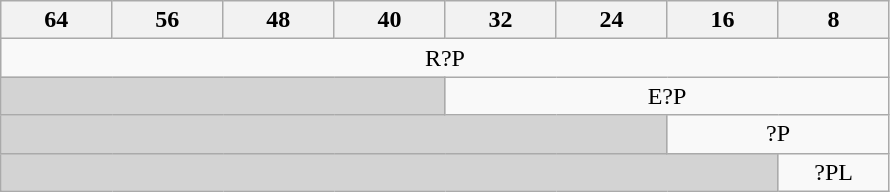<table class="wikitable">
<tr>
<th style="width:50pt;">64</th>
<th style="width:50pt;">56</th>
<th style="width:50pt;">48</th>
<th style="width:50pt;">40</th>
<th style="width:50pt;">32</th>
<th style="width:50pt;">24</th>
<th style="width:50pt;">16</th>
<th style="width:50pt;">8</th>
</tr>
<tr>
<td colspan="8" style="text-align:center;">R?P</td>
</tr>
<tr>
<td colspan="4" style="background:lightgrey"></td>
<td colspan="4" style="text-align:center;">E?P</td>
</tr>
<tr>
<td colspan="6" style="background:lightgrey"></td>
<td colspan="2" style="text-align:center;">?P</td>
</tr>
<tr>
<td colspan="7" style="background:lightgrey"></td>
<td style="text-align:center;">?PL</td>
</tr>
</table>
